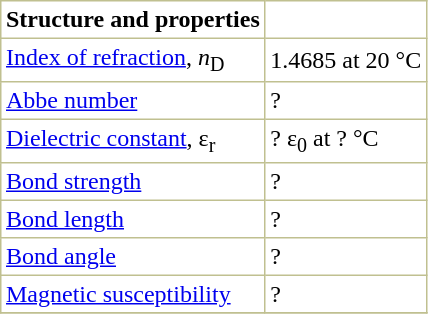<table border="1" cellspacing="0" cellpadding="3" style="margin: 0 0 0 0.5em; background: #FFFFFF; border-collapse: collapse; border-color: #C0C090;">
<tr>
<th>Structure and properties</th>
</tr>
<tr>
<td><a href='#'>Index of refraction</a>, <em>n</em><sub>D</sub></td>
<td>1.4685 at 20 °C </td>
</tr>
<tr>
<td><a href='#'>Abbe number</a></td>
<td>? </td>
</tr>
<tr>
<td><a href='#'>Dielectric constant</a>, ε<sub>r</sub></td>
<td>? ε<sub>0</sub> at ? °C </td>
</tr>
<tr>
<td><a href='#'>Bond strength</a></td>
<td>? </td>
</tr>
<tr>
<td><a href='#'>Bond length</a></td>
<td>? </td>
</tr>
<tr>
<td><a href='#'>Bond angle</a></td>
<td>? </td>
</tr>
<tr>
<td><a href='#'>Magnetic susceptibility</a></td>
<td>? </td>
</tr>
<tr>
</tr>
</table>
